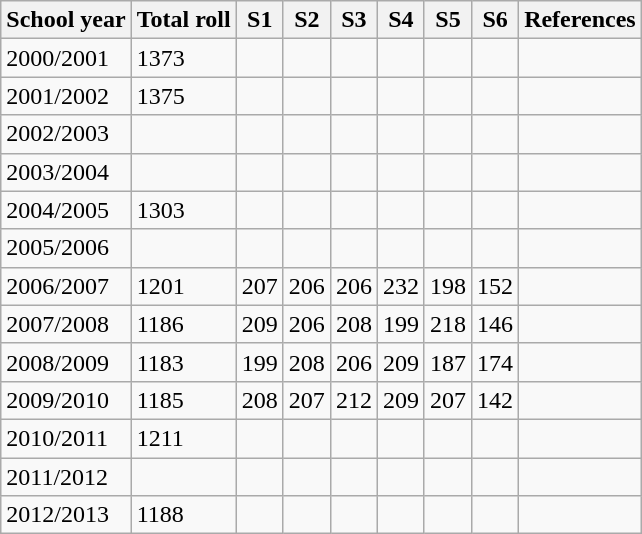<table class="wikitable sortable">
<tr>
<th>School year</th>
<th>Total roll</th>
<th>S1</th>
<th>S2</th>
<th>S3</th>
<th>S4</th>
<th>S5</th>
<th>S6</th>
<th>References</th>
</tr>
<tr>
<td>2000/2001</td>
<td>1373</td>
<td></td>
<td></td>
<td></td>
<td></td>
<td></td>
<td></td>
<td></td>
</tr>
<tr>
<td>2001/2002</td>
<td>1375</td>
<td></td>
<td></td>
<td></td>
<td></td>
<td></td>
<td></td>
<td></td>
</tr>
<tr>
<td>2002/2003</td>
<td></td>
<td></td>
<td></td>
<td></td>
<td></td>
<td></td>
<td></td>
<td></td>
</tr>
<tr>
<td>2003/2004</td>
<td></td>
<td></td>
<td></td>
<td></td>
<td></td>
<td></td>
<td></td>
<td></td>
</tr>
<tr>
<td>2004/2005</td>
<td>1303</td>
<td></td>
<td></td>
<td></td>
<td></td>
<td></td>
<td></td>
<td></td>
</tr>
<tr>
<td>2005/2006</td>
<td></td>
<td></td>
<td></td>
<td></td>
<td></td>
<td></td>
<td></td>
<td></td>
</tr>
<tr>
<td>2006/2007</td>
<td>1201</td>
<td>207</td>
<td>206</td>
<td>206</td>
<td>232</td>
<td>198</td>
<td>152</td>
<td></td>
</tr>
<tr>
<td>2007/2008</td>
<td>1186</td>
<td>209</td>
<td>206</td>
<td>208</td>
<td>199</td>
<td>218</td>
<td>146</td>
<td></td>
</tr>
<tr>
<td>2008/2009</td>
<td>1183</td>
<td>199</td>
<td>208</td>
<td>206</td>
<td>209</td>
<td>187</td>
<td>174</td>
<td></td>
</tr>
<tr>
<td>2009/2010</td>
<td>1185</td>
<td>208</td>
<td>207</td>
<td>212</td>
<td>209</td>
<td>207</td>
<td>142</td>
<td></td>
</tr>
<tr>
<td>2010/2011</td>
<td>1211</td>
<td></td>
<td></td>
<td></td>
<td></td>
<td></td>
<td></td>
<td></td>
</tr>
<tr>
<td>2011/2012</td>
<td></td>
<td></td>
<td></td>
<td></td>
<td></td>
<td></td>
<td></td>
<td></td>
</tr>
<tr>
<td>2012/2013</td>
<td>1188</td>
<td></td>
<td></td>
<td></td>
<td></td>
<td></td>
<td></td>
<td></td>
</tr>
</table>
